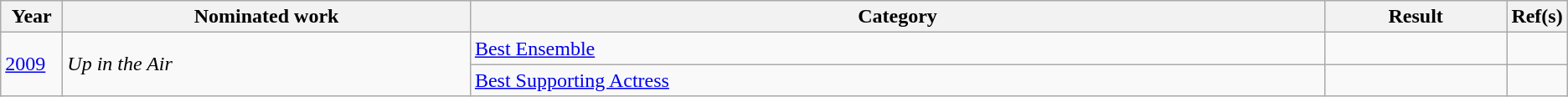<table class="wikitable">
<tr>
<th width=4%>Year</th>
<th width=27%>Nominated work</th>
<th width=57%>Category</th>
<th width=12%>Result</th>
<th width=4%>Ref(s)</th>
</tr>
<tr>
<td rowspan="2"><a href='#'>2009</a></td>
<td rowspan="2"><em>Up in the Air</em></td>
<td><a href='#'>Best Ensemble</a></td>
<td></td>
<td></td>
</tr>
<tr>
<td><a href='#'>Best Supporting Actress</a></td>
<td></td>
<td></td>
</tr>
</table>
